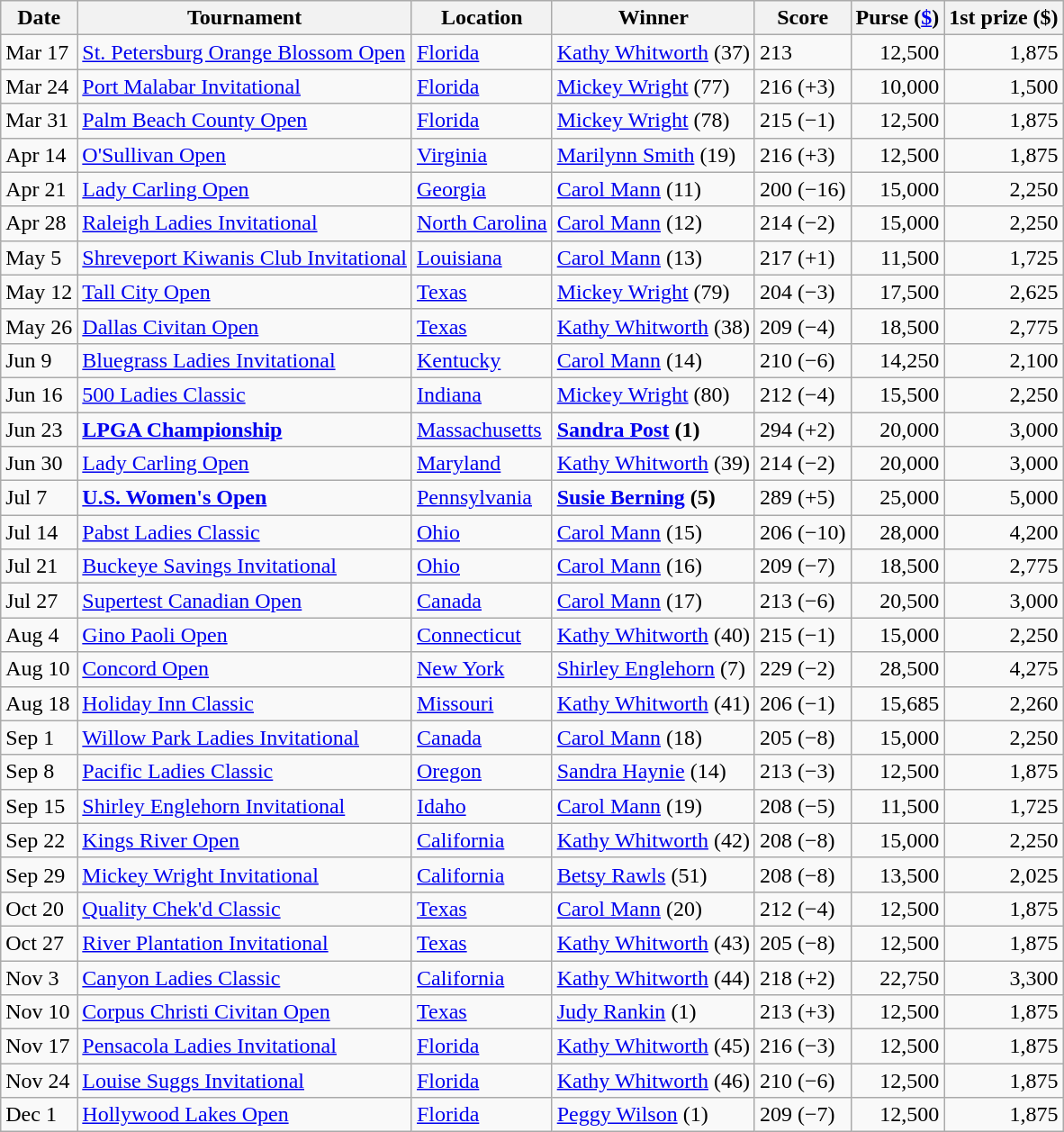<table class=wikitable>
<tr>
<th>Date</th>
<th>Tournament</th>
<th>Location</th>
<th>Winner</th>
<th>Score</th>
<th>Purse (<a href='#'>$</a>)</th>
<th>1st prize ($)</th>
</tr>
<tr>
<td>Mar 17</td>
<td><a href='#'>St. Petersburg Orange Blossom Open</a></td>
<td><a href='#'>Florida</a></td>
<td> <a href='#'>Kathy Whitworth</a> (37)</td>
<td>213</td>
<td align=right>12,500</td>
<td align=right>1,875</td>
</tr>
<tr>
<td>Mar 24</td>
<td><a href='#'>Port Malabar Invitational</a></td>
<td><a href='#'>Florida</a></td>
<td> <a href='#'>Mickey Wright</a> (77)</td>
<td>216 (+3)</td>
<td align=right>10,000</td>
<td align=right>1,500</td>
</tr>
<tr>
<td>Mar 31</td>
<td><a href='#'>Palm Beach County Open</a></td>
<td><a href='#'>Florida</a></td>
<td> <a href='#'>Mickey Wright</a> (78)</td>
<td>215 (−1)</td>
<td align=right>12,500</td>
<td align=right>1,875</td>
</tr>
<tr>
<td>Apr 14</td>
<td><a href='#'>O'Sullivan Open</a></td>
<td><a href='#'>Virginia</a></td>
<td> <a href='#'>Marilynn Smith</a> (19)</td>
<td>216 (+3)</td>
<td align=right>12,500</td>
<td align=right>1,875</td>
</tr>
<tr>
<td>Apr 21</td>
<td><a href='#'>Lady Carling Open</a></td>
<td><a href='#'>Georgia</a></td>
<td> <a href='#'>Carol Mann</a> (11)</td>
<td>200 (−16)</td>
<td align=right>15,000</td>
<td align=right>2,250</td>
</tr>
<tr>
<td>Apr 28</td>
<td><a href='#'>Raleigh Ladies Invitational</a></td>
<td><a href='#'>North Carolina</a></td>
<td> <a href='#'>Carol Mann</a> (12)</td>
<td>214 (−2)</td>
<td align=right>15,000</td>
<td align=right>2,250</td>
</tr>
<tr>
<td>May 5</td>
<td><a href='#'>Shreveport Kiwanis Club Invitational</a></td>
<td><a href='#'>Louisiana</a></td>
<td> <a href='#'>Carol Mann</a> (13)</td>
<td>217 (+1)</td>
<td align=right>11,500</td>
<td align=right>1,725</td>
</tr>
<tr>
<td>May 12</td>
<td><a href='#'>Tall City Open</a></td>
<td><a href='#'>Texas</a></td>
<td> <a href='#'>Mickey Wright</a> (79)</td>
<td>204 (−3)</td>
<td align=right>17,500</td>
<td align=right>2,625</td>
</tr>
<tr>
<td>May 26</td>
<td><a href='#'>Dallas Civitan Open</a></td>
<td><a href='#'>Texas</a></td>
<td> <a href='#'>Kathy Whitworth</a> (38)</td>
<td>209 (−4)</td>
<td align=right>18,500</td>
<td align=right>2,775</td>
</tr>
<tr>
<td>Jun 9</td>
<td><a href='#'>Bluegrass Ladies Invitational</a></td>
<td><a href='#'>Kentucky</a></td>
<td> <a href='#'>Carol Mann</a> (14)</td>
<td>210 (−6)</td>
<td align=right>14,250</td>
<td align=right>2,100</td>
</tr>
<tr>
<td>Jun 16</td>
<td><a href='#'>500 Ladies Classic</a></td>
<td><a href='#'>Indiana</a></td>
<td> <a href='#'>Mickey Wright</a> (80)</td>
<td>212 (−4)</td>
<td align=right>15,500</td>
<td align=right>2,250</td>
</tr>
<tr>
<td>Jun 23</td>
<td><strong><a href='#'>LPGA Championship</a></strong></td>
<td><a href='#'>Massachusetts</a></td>
<td> <strong><a href='#'>Sandra Post</a> (1)</strong></td>
<td>294 (+2)</td>
<td align=right>20,000</td>
<td align=right>3,000</td>
</tr>
<tr>
<td>Jun 30</td>
<td><a href='#'>Lady Carling Open</a></td>
<td><a href='#'>Maryland</a></td>
<td> <a href='#'>Kathy Whitworth</a> (39)</td>
<td>214 (−2)</td>
<td align=right>20,000</td>
<td align=right>3,000</td>
</tr>
<tr>
<td>Jul 7</td>
<td><strong><a href='#'>U.S. Women's Open</a></strong></td>
<td><a href='#'>Pennsylvania</a></td>
<td> <strong><a href='#'>Susie Berning</a> (5)</strong></td>
<td>289 (+5)</td>
<td align=right>25,000</td>
<td align=right>5,000</td>
</tr>
<tr>
<td>Jul 14</td>
<td><a href='#'>Pabst Ladies Classic</a></td>
<td><a href='#'>Ohio</a></td>
<td> <a href='#'>Carol Mann</a> (15)</td>
<td>206 (−10)</td>
<td align=right>28,000</td>
<td align=right>4,200</td>
</tr>
<tr>
<td>Jul 21</td>
<td><a href='#'>Buckeye Savings Invitational</a></td>
<td><a href='#'>Ohio</a></td>
<td> <a href='#'>Carol Mann</a> (16)</td>
<td>209 (−7)</td>
<td align=right>18,500</td>
<td align=right>2,775</td>
</tr>
<tr>
<td>Jul 27</td>
<td><a href='#'>Supertest Canadian Open</a></td>
<td><a href='#'>Canada</a></td>
<td> <a href='#'>Carol Mann</a> (17)</td>
<td>213 (−6)</td>
<td align=right>20,500</td>
<td align=right>3,000</td>
</tr>
<tr>
<td>Aug 4</td>
<td><a href='#'>Gino Paoli Open</a></td>
<td><a href='#'>Connecticut</a></td>
<td> <a href='#'>Kathy Whitworth</a> (40)</td>
<td>215 (−1)</td>
<td align=right>15,000</td>
<td align=right>2,250</td>
</tr>
<tr>
<td>Aug 10</td>
<td><a href='#'>Concord Open</a></td>
<td><a href='#'>New York</a></td>
<td> <a href='#'>Shirley Englehorn</a> (7)</td>
<td>229 (−2)</td>
<td align=right>28,500</td>
<td align=right>4,275</td>
</tr>
<tr>
<td>Aug 18</td>
<td><a href='#'>Holiday Inn Classic</a></td>
<td><a href='#'>Missouri</a></td>
<td> <a href='#'>Kathy Whitworth</a> (41)</td>
<td>206 (−1)</td>
<td align=right>15,685</td>
<td align=right>2,260</td>
</tr>
<tr>
<td>Sep 1</td>
<td><a href='#'>Willow Park Ladies Invitational</a></td>
<td><a href='#'>Canada</a></td>
<td> <a href='#'>Carol Mann</a> (18)</td>
<td>205 (−8)</td>
<td align=right>15,000</td>
<td align=right>2,250</td>
</tr>
<tr>
<td>Sep 8</td>
<td><a href='#'>Pacific Ladies Classic</a></td>
<td><a href='#'>Oregon</a></td>
<td> <a href='#'>Sandra Haynie</a> (14)</td>
<td>213 (−3)</td>
<td align=right>12,500</td>
<td align=right>1,875</td>
</tr>
<tr>
<td>Sep 15</td>
<td><a href='#'>Shirley Englehorn Invitational</a></td>
<td><a href='#'>Idaho</a></td>
<td> <a href='#'>Carol Mann</a> (19)</td>
<td>208 (−5)</td>
<td align=right>11,500</td>
<td align=right>1,725</td>
</tr>
<tr>
<td>Sep 22</td>
<td><a href='#'>Kings River Open</a></td>
<td><a href='#'>California</a></td>
<td> <a href='#'>Kathy Whitworth</a> (42)</td>
<td>208 (−8)</td>
<td align=right>15,000</td>
<td align=right>2,250</td>
</tr>
<tr>
<td>Sep 29</td>
<td><a href='#'>Mickey Wright Invitational</a></td>
<td><a href='#'>California</a></td>
<td> <a href='#'>Betsy Rawls</a> (51)</td>
<td>208 (−8)</td>
<td align=right>13,500</td>
<td align=right>2,025</td>
</tr>
<tr>
<td>Oct 20</td>
<td><a href='#'>Quality Chek'd Classic</a></td>
<td><a href='#'>Texas</a></td>
<td> <a href='#'>Carol Mann</a> (20)</td>
<td>212 (−4)</td>
<td align=right>12,500</td>
<td align=right>1,875</td>
</tr>
<tr>
<td>Oct 27</td>
<td><a href='#'>River Plantation Invitational</a></td>
<td><a href='#'>Texas</a></td>
<td> <a href='#'>Kathy Whitworth</a> (43)</td>
<td>205 (−8)</td>
<td align=right>12,500</td>
<td align=right>1,875</td>
</tr>
<tr>
<td>Nov 3</td>
<td><a href='#'>Canyon Ladies Classic</a></td>
<td><a href='#'>California</a></td>
<td> <a href='#'>Kathy Whitworth</a> (44)</td>
<td>218 (+2)</td>
<td align=right>22,750</td>
<td align=right>3,300</td>
</tr>
<tr>
<td>Nov 10</td>
<td><a href='#'>Corpus Christi Civitan Open</a></td>
<td><a href='#'>Texas</a></td>
<td> <a href='#'>Judy Rankin</a> (1)</td>
<td>213 (+3)</td>
<td align=right>12,500</td>
<td align=right>1,875</td>
</tr>
<tr>
<td>Nov 17</td>
<td><a href='#'>Pensacola Ladies Invitational</a></td>
<td><a href='#'>Florida</a></td>
<td> <a href='#'>Kathy Whitworth</a> (45)</td>
<td>216 (−3)</td>
<td align=right>12,500</td>
<td align=right>1,875</td>
</tr>
<tr>
<td>Nov 24</td>
<td><a href='#'>Louise Suggs Invitational</a></td>
<td><a href='#'>Florida</a></td>
<td> <a href='#'>Kathy Whitworth</a> (46)</td>
<td>210 (−6)</td>
<td align=right>12,500</td>
<td align=right>1,875</td>
</tr>
<tr>
<td>Dec 1</td>
<td><a href='#'>Hollywood Lakes Open</a></td>
<td><a href='#'>Florida</a></td>
<td> <a href='#'>Peggy Wilson</a> (1)</td>
<td>209 (−7)</td>
<td align=right>12,500</td>
<td align=right>1,875</td>
</tr>
</table>
